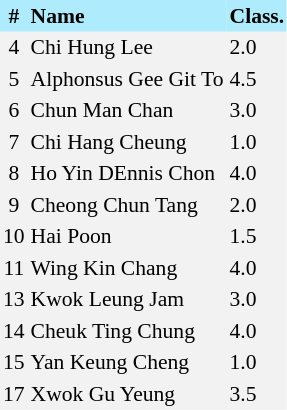<table border=0 cellpadding=2 cellspacing=0  |- bgcolor=#F2F2F2 style="text-align:center; font-size:90%;">
<tr bgcolor=#ADEBFD>
<th>#</th>
<th align=left>Name</th>
<th align=left>Class.</th>
</tr>
<tr>
<td>4</td>
<td align=left>Chi Hung Lee</td>
<td align=left>2.0</td>
</tr>
<tr>
<td>5</td>
<td align=left>Alphonsus Gee Git To</td>
<td align=left>4.5</td>
</tr>
<tr>
<td>6</td>
<td align=left>Chun Man Chan</td>
<td align=left>3.0</td>
</tr>
<tr>
<td>7</td>
<td align=left>Chi Hang Cheung</td>
<td align=left>1.0</td>
</tr>
<tr>
<td>8</td>
<td align=left>Ho Yin DEnnis Chon</td>
<td align=left>4.0</td>
</tr>
<tr>
<td>9</td>
<td align=left>Cheong Chun Tang</td>
<td align=left>2.0</td>
</tr>
<tr>
<td>10</td>
<td align=left>Hai Poon</td>
<td align=left>1.5</td>
</tr>
<tr>
<td>11</td>
<td align=left>Wing Kin Chang</td>
<td align=left>4.0</td>
</tr>
<tr>
<td>13</td>
<td align=left>Kwok Leung Jam</td>
<td align=left>3.0</td>
</tr>
<tr>
<td>14</td>
<td align=left>Cheuk Ting Chung</td>
<td align=left>4.0</td>
</tr>
<tr>
<td>15</td>
<td align=left>Yan Keung Cheng</td>
<td align=left>1.0</td>
</tr>
<tr>
<td>17</td>
<td align=left>Xwok Gu Yeung</td>
<td align=left>3.5</td>
</tr>
</table>
